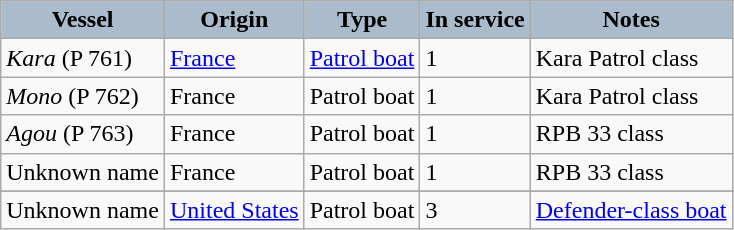<table class="wikitable">
<tr>
<th style="text-align:center; background:#aabccc;">Vessel</th>
<th style="text-align: center; background:#aabccc;">Origin</th>
<th style="text-align:l center; background:#aabccc;">Type</th>
<th style="text-align:l center; background:#aabccc;">In service</th>
<th style="text-align: center; background:#aabccc;">Notes</th>
</tr>
<tr>
<td><em>Kara</em> (P 761)</td>
<td><a href='#'>France</a></td>
<td><a href='#'>Patrol boat</a></td>
<td>1</td>
<td>Kara Patrol class</td>
</tr>
<tr>
<td><em>Mono</em> (P 762)</td>
<td>France</td>
<td>Patrol boat</td>
<td>1</td>
<td>Kara Patrol class</td>
</tr>
<tr>
<td><em>Agou</em> (P 763)</td>
<td>France</td>
<td>Patrol boat</td>
<td>1</td>
<td>RPB 33 class</td>
</tr>
<tr>
<td>Unknown name</td>
<td>France</td>
<td>Patrol boat</td>
<td>1</td>
<td>RPB 33 class</td>
</tr>
<tr>
</tr>
<tr>
<td>Unknown name</td>
<td><a href='#'>United States</a></td>
<td>Patrol boat</td>
<td>3</td>
<td><a href='#'>Defender-class boat</a></td>
</tr>
</table>
